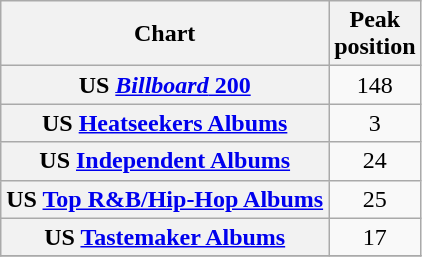<table class="wikitable sortable plainrowheaders" style="text-align:center;" border="1">
<tr>
<th scope="col">Chart</th>
<th scope="col">Peak<br>position</th>
</tr>
<tr>
<th scope="row">US <a href='#'><em>Billboard</em> 200</a></th>
<td>148</td>
</tr>
<tr>
<th scope="row">US <a href='#'>Heatseekers Albums</a></th>
<td>3</td>
</tr>
<tr>
<th scope="row">US <a href='#'>Independent Albums</a></th>
<td>24</td>
</tr>
<tr>
<th scope="row">US <a href='#'>Top R&B/Hip-Hop Albums</a></th>
<td>25</td>
</tr>
<tr>
<th scope="row">US <a href='#'>Tastemaker Albums</a></th>
<td>17</td>
</tr>
<tr>
</tr>
</table>
